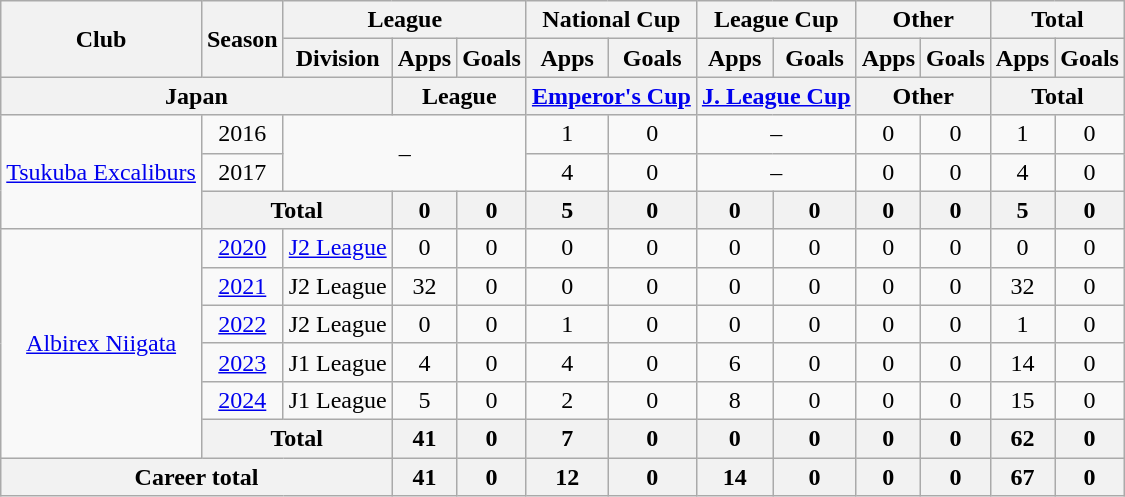<table class="wikitable" style="text-align: center">
<tr>
<th rowspan="2">Club</th>
<th rowspan="2">Season</th>
<th colspan="3">League</th>
<th colspan="2">National Cup</th>
<th colspan="2">League Cup</th>
<th colspan="2">Other</th>
<th colspan="2">Total</th>
</tr>
<tr>
<th>Division</th>
<th>Apps</th>
<th>Goals</th>
<th>Apps</th>
<th>Goals</th>
<th>Apps</th>
<th>Goals</th>
<th>Apps</th>
<th>Goals</th>
<th>Apps</th>
<th>Goals</th>
</tr>
<tr>
<th colspan=3>Japan</th>
<th colspan=2>League</th>
<th colspan=2><a href='#'>Emperor's Cup</a></th>
<th colspan=2><a href='#'>J. League Cup</a></th>
<th colspan=2>Other</th>
<th colspan=2>Total</th>
</tr>
<tr>
<td rowspan="3"><a href='#'>Tsukuba Excaliburs</a></td>
<td>2016</td>
<td colspan="3" rowspan="2">–</td>
<td>1</td>
<td>0</td>
<td colspan="2">–</td>
<td>0</td>
<td>0</td>
<td>1</td>
<td>0</td>
</tr>
<tr>
<td>2017</td>
<td>4</td>
<td>0</td>
<td colspan="2">–</td>
<td>0</td>
<td>0</td>
<td>4</td>
<td>0</td>
</tr>
<tr>
<th colspan=2>Total</th>
<th>0</th>
<th>0</th>
<th>5</th>
<th>0</th>
<th>0</th>
<th>0</th>
<th>0</th>
<th>0</th>
<th>5</th>
<th>0</th>
</tr>
<tr>
<td rowspan="6"><a href='#'>Albirex Niigata</a></td>
<td><a href='#'>2020</a></td>
<td><a href='#'>J2 League</a></td>
<td>0</td>
<td>0</td>
<td>0</td>
<td>0</td>
<td>0</td>
<td>0</td>
<td>0</td>
<td>0</td>
<td>0</td>
<td>0</td>
</tr>
<tr>
<td><a href='#'>2021</a></td>
<td>J2 League</td>
<td>32</td>
<td>0</td>
<td>0</td>
<td>0</td>
<td>0</td>
<td>0</td>
<td>0</td>
<td>0</td>
<td>32</td>
<td>0</td>
</tr>
<tr>
<td><a href='#'>2022</a></td>
<td>J2 League</td>
<td>0</td>
<td>0</td>
<td>1</td>
<td>0</td>
<td>0</td>
<td>0</td>
<td>0</td>
<td>0</td>
<td>1</td>
<td>0</td>
</tr>
<tr>
<td><a href='#'>2023</a></td>
<td>J1 League</td>
<td>4</td>
<td>0</td>
<td>4</td>
<td>0</td>
<td>6</td>
<td>0</td>
<td>0</td>
<td>0</td>
<td>14</td>
<td>0</td>
</tr>
<tr>
<td><a href='#'>2024</a></td>
<td>J1 League</td>
<td>5</td>
<td>0</td>
<td>2</td>
<td>0</td>
<td>8</td>
<td>0</td>
<td>0</td>
<td>0</td>
<td>15</td>
<td>0</td>
</tr>
<tr>
<th colspan=2>Total</th>
<th>41</th>
<th>0</th>
<th>7</th>
<th>0</th>
<th>0</th>
<th>0</th>
<th>0</th>
<th>0</th>
<th>62</th>
<th>0</th>
</tr>
<tr>
<th colspan=3>Career total</th>
<th>41</th>
<th>0</th>
<th>12</th>
<th>0</th>
<th>14</th>
<th>0</th>
<th>0</th>
<th>0</th>
<th>67</th>
<th>0</th>
</tr>
</table>
